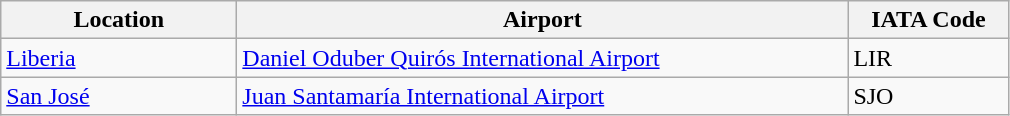<table class="wikitable">
<tr>
<th scope="col" style="width:150px;"><strong>Location</strong></th>
<th scope="col" style="width:400px;"><strong>Airport</strong></th>
<th scope="col" style="width:100px;"><strong>IATA Code</strong></th>
</tr>
<tr>
<td><a href='#'>Liberia</a></td>
<td><a href='#'>Daniel Oduber Quirós International Airport</a></td>
<td>LIR</td>
</tr>
<tr>
<td><a href='#'>San José</a></td>
<td><a href='#'>Juan Santamaría International Airport</a></td>
<td>SJO</td>
</tr>
</table>
